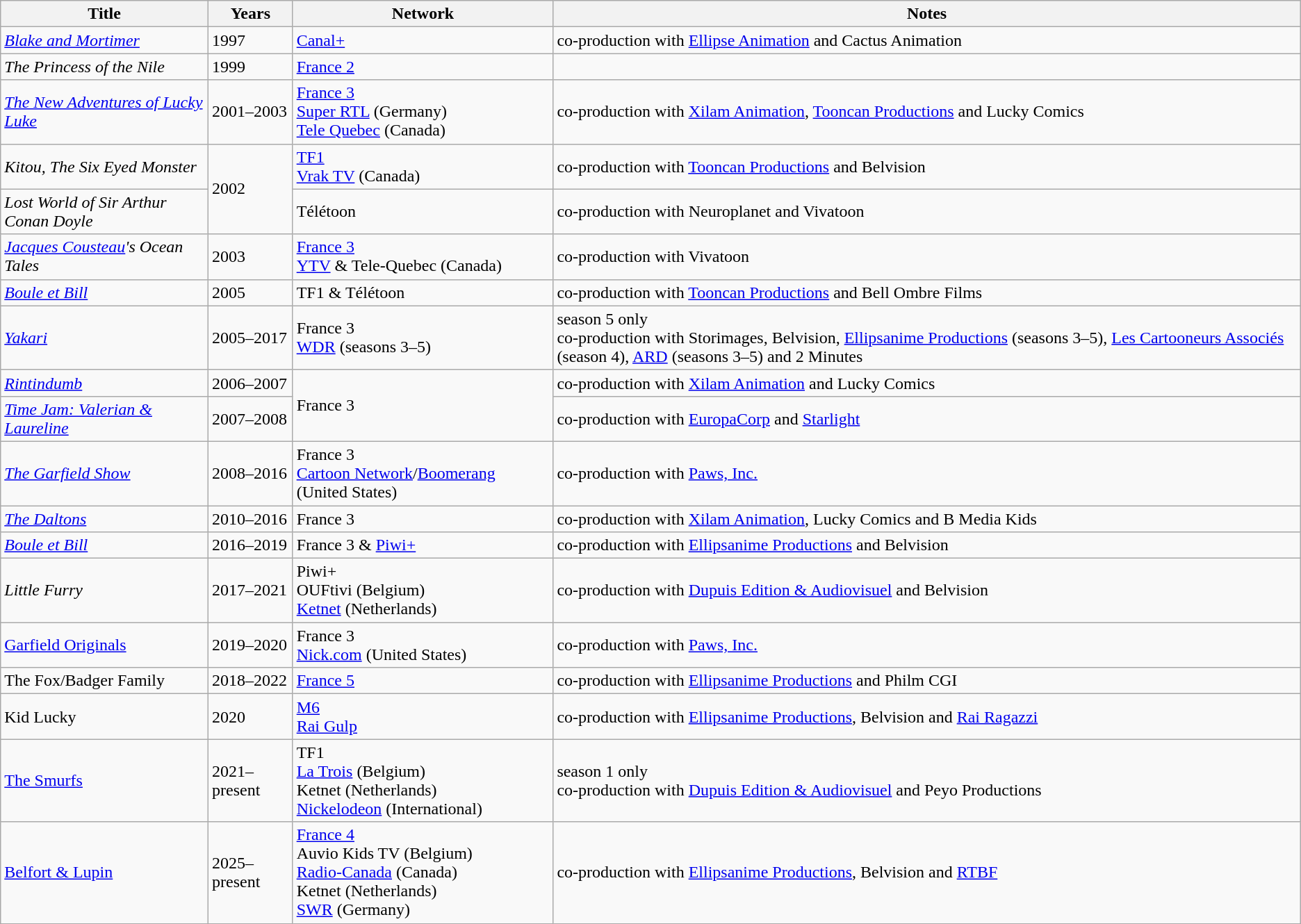<table class="wikitable sortable">
<tr>
<th>Title</th>
<th>Years</th>
<th>Network</th>
<th>Notes</th>
</tr>
<tr>
<td><em><a href='#'>Blake and Mortimer</a></em></td>
<td>1997</td>
<td><a href='#'>Canal+</a></td>
<td>co-production with <a href='#'>Ellipse Animation</a> and Cactus Animation</td>
</tr>
<tr>
<td><em>The Princess of the Nile</em></td>
<td>1999</td>
<td><a href='#'>France 2</a></td>
<td></td>
</tr>
<tr>
<td><em><a href='#'>The New Adventures of Lucky Luke</a></em></td>
<td>2001–2003</td>
<td><a href='#'>France 3</a><br><a href='#'>Super RTL</a> (Germany)<br><a href='#'>Tele Quebec</a> (Canada)</td>
<td>co-production with <a href='#'>Xilam Animation</a>, <a href='#'>Tooncan Productions</a> and Lucky Comics</td>
</tr>
<tr>
<td><em>Kitou, The Six Eyed Monster</em></td>
<td rowspan="2">2002</td>
<td><a href='#'>TF1</a><br><a href='#'>Vrak TV</a> (Canada)</td>
<td>co-production with <a href='#'>Tooncan Productions</a> and Belvision</td>
</tr>
<tr>
<td><em>Lost World of Sir Arthur Conan Doyle</em></td>
<td>Télétoon</td>
<td>co-production with Neuroplanet and Vivatoon</td>
</tr>
<tr>
<td><em><a href='#'>Jacques Cousteau</a>'s Ocean Tales</em></td>
<td>2003</td>
<td><a href='#'>France 3</a><br><a href='#'>YTV</a> & Tele-Quebec (Canada)</td>
<td>co-production with Vivatoon</td>
</tr>
<tr>
<td><em><a href='#'>Boule et Bill</a></em></td>
<td>2005</td>
<td>TF1 & Télétoon</td>
<td>co-production with <a href='#'>Tooncan Productions</a> and Bell Ombre Films</td>
</tr>
<tr>
<td><em><a href='#'>Yakari</a></em></td>
<td>2005–2017</td>
<td>France 3<br><a href='#'>WDR</a> (seasons 3–5)</td>
<td>season 5 only<br>co-production with Storimages, Belvision, <a href='#'>Ellipsanime Productions</a> (seasons 3–5), <a href='#'>Les Cartooneurs Associés</a> (season 4), <a href='#'>ARD</a> (seasons 3–5) and 2 Minutes</td>
</tr>
<tr>
<td><em><a href='#'>Rintindumb</a></em></td>
<td>2006–2007</td>
<td rowspan="2">France 3</td>
<td>co-production with <a href='#'>Xilam Animation</a> and Lucky Comics</td>
</tr>
<tr>
<td><em><a href='#'>Time Jam: Valerian & Laureline</a></em></td>
<td>2007–2008</td>
<td>co-production with <a href='#'>EuropaCorp</a> and <a href='#'>Starlight</a></td>
</tr>
<tr>
<td><em><a href='#'>The Garfield Show</a></em></td>
<td>2008–2016</td>
<td>France 3<br><a href='#'>Cartoon Network</a>/<a href='#'>Boomerang</a> (United States)</td>
<td>co-production with <a href='#'>Paws, Inc.</a></td>
</tr>
<tr>
<td><em><a href='#'>The Daltons</a></em></td>
<td>2010–2016</td>
<td>France 3</td>
<td>co-production with <a href='#'>Xilam Animation</a>, Lucky Comics and B Media Kids</td>
</tr>
<tr>
<td><em><a href='#'>Boule et Bill</a></em></td>
<td>2016–2019</td>
<td>France 3 & <a href='#'>Piwi+</a></td>
<td>co-production with <a href='#'>Ellipsanime Productions</a> and Belvision</td>
</tr>
<tr>
<td><em>Little Furry</td>
<td>2017–2021</td>
<td>Piwi+<br>OUFtivi (Belgium)<br><a href='#'>Ketnet</a> (Netherlands)</td>
<td>co-production with <a href='#'>Dupuis Edition & Audiovisuel</a> and Belvision</td>
</tr>
<tr>
<td></em><a href='#'>Garfield Originals</a><em></td>
<td>2019–2020</td>
<td>France 3<br><a href='#'>Nick.com</a> (United States)</td>
<td>co-production with <a href='#'>Paws, Inc.</a></td>
</tr>
<tr>
<td></em>The Fox/Badger Family<em></td>
<td>2018–2022</td>
<td><a href='#'>France 5</a></td>
<td>co-production with <a href='#'>Ellipsanime Productions</a> and Philm CGI</td>
</tr>
<tr>
<td></em>Kid Lucky<em></td>
<td>2020</td>
<td><a href='#'>M6</a><br><a href='#'>Rai Gulp</a></td>
<td>co-production with <a href='#'>Ellipsanime Productions</a>, Belvision and <a href='#'>Rai Ragazzi</a></td>
</tr>
<tr>
<td></em><a href='#'>The Smurfs</a><em></td>
<td>2021–present</td>
<td>TF1<br><a href='#'>La Trois</a> (Belgium)<br>Ketnet (Netherlands)<br><a href='#'>Nickelodeon</a> (International)</td>
<td>season 1 only<br>co-production with <a href='#'>Dupuis Edition & Audiovisuel</a> and Peyo Productions</td>
</tr>
<tr>
<td></em><a href='#'>Belfort & Lupin</a><em></td>
<td>2025–present</td>
<td><a href='#'>France 4</a><br>Auvio Kids TV (Belgium)<br><a href='#'>Radio-Canada</a> (Canada)<br>Ketnet (Netherlands)<br><a href='#'>SWR</a> (Germany)</td>
<td>co-production with <a href='#'>Ellipsanime Productions</a>, Belvision and <a href='#'>RTBF</a></td>
</tr>
</table>
